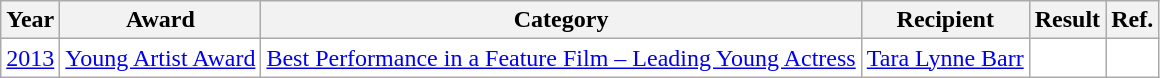<table class="wikitable" rowspan="5;" style="text-align:center; background:#fff;">
<tr>
<th>Year</th>
<th>Award</th>
<th>Category</th>
<th>Recipient</th>
<th>Result</th>
<th>Ref.</th>
</tr>
<tr>
<td><a href='#'>2013</a></td>
<td><a href='#'>Young Artist Award</a></td>
<td><a href='#'>Best Performance in a Feature Film – Leading Young Actress</a></td>
<td><a href='#'>Tara Lynne Barr</a></td>
<td></td>
<td></td>
</tr>
</table>
